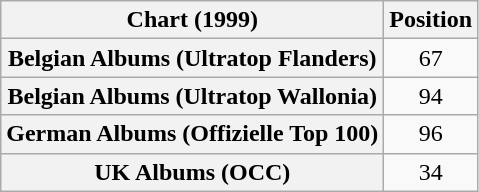<table class="wikitable sortable plainrowheaders" style="text-align:center">
<tr>
<th scope="col">Chart (1999)</th>
<th scope="col">Position</th>
</tr>
<tr>
<th scope="row">Belgian Albums (Ultratop Flanders)</th>
<td>67</td>
</tr>
<tr>
<th scope="row">Belgian Albums (Ultratop Wallonia)</th>
<td>94</td>
</tr>
<tr>
<th scope="row">German Albums (Offizielle Top 100)</th>
<td>96</td>
</tr>
<tr>
<th scope="row">UK Albums (OCC)</th>
<td>34</td>
</tr>
</table>
